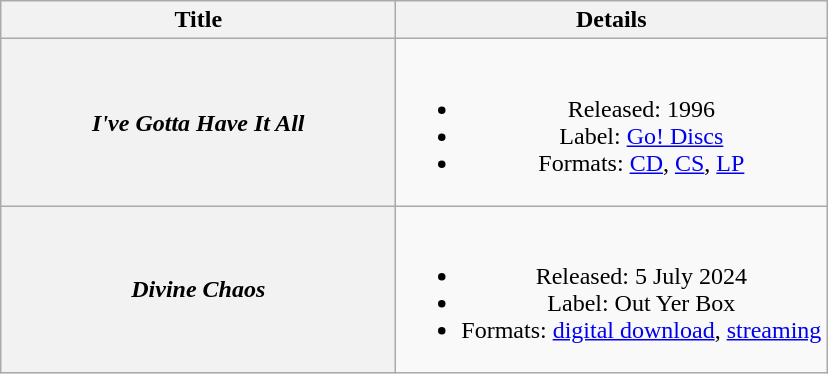<table class="wikitable plainrowheaders" style="text-align:center;">
<tr>
<th scope="col" style="width:16em;">Title</th>
<th scope="col">Details</th>
</tr>
<tr>
<th scope="row"><em>I've Gotta Have It All</em></th>
<td><br><ul><li>Released: 1996</li><li>Label: <a href='#'>Go! Discs</a></li><li>Formats: <a href='#'>CD</a>, <a href='#'>CS</a>, <a href='#'>LP</a></li></ul></td>
</tr>
<tr>
<th scope="row"><em>Divine Chaos</em></th>
<td><br><ul><li>Released: 5 July 2024</li><li>Label: Out Yer Box</li><li>Formats: <a href='#'>digital download</a>, <a href='#'>streaming</a></li></ul></td>
</tr>
</table>
